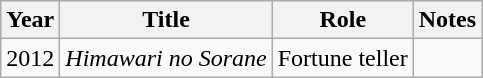<table class="wikitable">
<tr>
<th>Year</th>
<th>Title</th>
<th>Role</th>
<th>Notes</th>
</tr>
<tr>
<td>2012</td>
<td><em>Himawari no Sorane</em></td>
<td>Fortune teller</td>
<td></td>
</tr>
</table>
